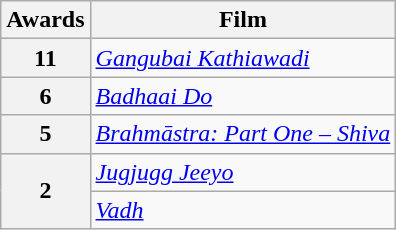<table class="wikitable" style="display:inline-table;">
<tr>
<th>Awards</th>
<th>Film</th>
</tr>
<tr>
<th scope=row>11</th>
<td><em><a href='#'>Gangubai Kathiawadi</a></em></td>
</tr>
<tr>
<th>6</th>
<td><em><a href='#'>Badhaai Do</a></em></td>
</tr>
<tr>
<th>5</th>
<td><em><a href='#'>Brahmāstra: Part One – Shiva</a></em></td>
</tr>
<tr>
<th rowspan="2">2</th>
<td><em><a href='#'>Jugjugg Jeeyo</a></em></td>
</tr>
<tr>
<td><em><a href='#'>Vadh</a></em></td>
</tr>
</table>
